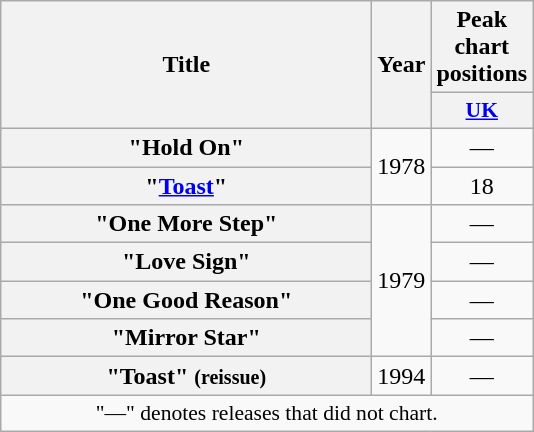<table class="wikitable plainrowheaders" style="text-align:center;">
<tr>
<th rowspan="2" scope="col" style="width:15em;">Title</th>
<th rowspan="2" scope="col" style="width:2em;">Year</th>
<th>Peak chart positions</th>
</tr>
<tr>
<th scope="col" style="width:2em;font-size:90%;"><a href='#'>UK</a><br></th>
</tr>
<tr>
<th scope="row">"Hold On"</th>
<td rowspan="2">1978</td>
<td>—</td>
</tr>
<tr>
<th scope="row">"<a href='#'>Toast</a>"</th>
<td>18</td>
</tr>
<tr>
<th scope="row">"One More Step"</th>
<td rowspan="4">1979</td>
<td>—</td>
</tr>
<tr>
<th scope="row">"Love Sign"</th>
<td>—</td>
</tr>
<tr>
<th scope="row">"One Good Reason"</th>
<td>—</td>
</tr>
<tr>
<th scope="row">"Mirror Star"</th>
<td>—</td>
</tr>
<tr>
<th scope="row">"Toast" <small>(reissue)</small></th>
<td>1994</td>
<td>—</td>
</tr>
<tr>
<td colspan="3" style="font-size:90%">"—" denotes releases that did not chart.</td>
</tr>
</table>
